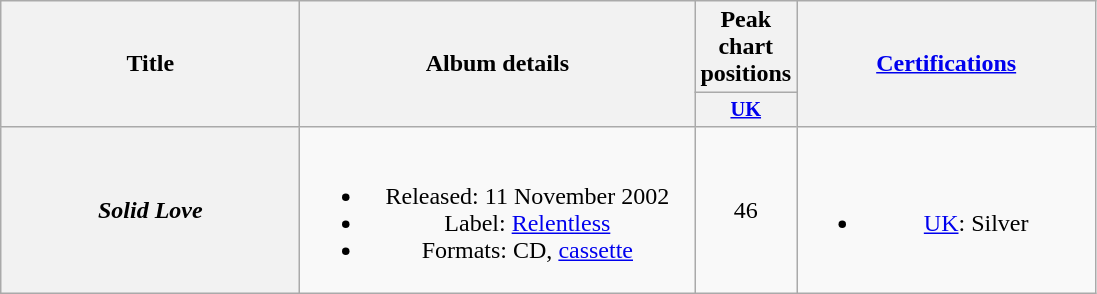<table class="wikitable plainrowheaders" style=text-align:center;>
<tr>
<th scope="col" rowspan="2" style="width:12em;">Title</th>
<th scope="col" rowspan="2" style="width:16em;">Album details</th>
<th scope="col">Peak chart positions</th>
<th scope="col" rowspan="2" style="width:12em;"><a href='#'>Certifications</a></th>
</tr>
<tr>
<th style="width:3em;font-size:85%"><a href='#'>UK</a><br></th>
</tr>
<tr>
<th scope="row"><em>Solid Love</em></th>
<td><br><ul><li>Released: 11 November 2002</li><li>Label: <a href='#'>Relentless</a></li><li>Formats: CD, <a href='#'>cassette</a></li></ul></td>
<td>46</td>
<td><br><ul><li><a href='#'>UK</a>: Silver</li></ul></td>
</tr>
</table>
